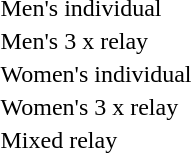<table>
<tr>
<td>Men's individual</td>
<td><small> </small><br></td>
<td></td>
<td><small> </small><br></td>
<td></td>
<td><small> </small><br></td>
<td></td>
</tr>
<tr>
<td>Men's 3 x relay</td>
<td><small> </small><br></td>
<td></td>
<td><small> </small><br></td>
<td></td>
<td><small> </small><br></td>
<td></td>
</tr>
<tr>
<td>Women's individual</td>
<td><small> </small><br></td>
<td></td>
<td><small> </small><br></td>
<td></td>
<td><small> </small><br></td>
<td></td>
</tr>
<tr>
<td>Women's 3 x relay</td>
<td><small> </small><br></td>
<td></td>
<td><small> </small><br></td>
<td></td>
<td><small> </small><br></td>
<td></td>
</tr>
<tr>
<td>Mixed relay</td>
<td><small> </small><br></td>
<td></td>
<td><small> </small><br></td>
<td></td>
<td><small> </small><br></td>
<td></td>
</tr>
</table>
